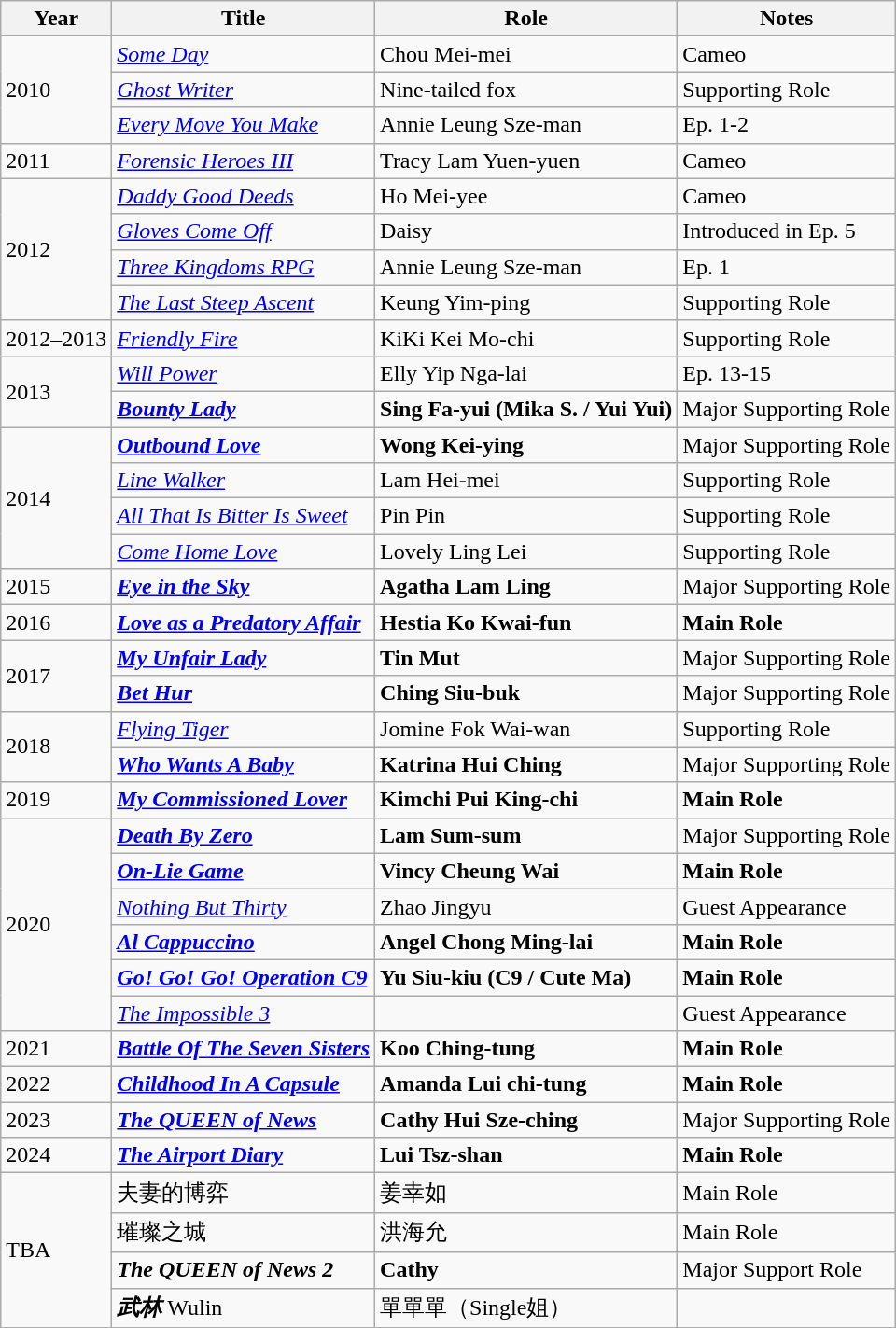<table class="wikitable sortable mw-collapsible plainrowheaders">
<tr>
<th scope="col">Year</th>
<th scope="col">Title</th>
<th scope="col">Role</th>
<th scope="col" class="unsortable">Notes</th>
</tr>
<tr>
<td rowspan=3>2010</td>
<td><em><a href='#'>Some Day</a></em></td>
<td>Chou Mei-mei</td>
<td>Cameo</td>
</tr>
<tr>
<td><em><a href='#'>Ghost Writer</a></em></td>
<td>Nine-tailed fox</td>
<td>Supporting Role</td>
</tr>
<tr>
<td><em><a href='#'>Every Move You Make</a></em></td>
<td>Annie Leung Sze-man</td>
<td>Ep. 1-2</td>
</tr>
<tr>
<td>2011</td>
<td><em><a href='#'>Forensic Heroes III</a></em></td>
<td>Tracy Lam Yuen-yuen</td>
<td>Cameo</td>
</tr>
<tr>
<td rowspan=4>2012</td>
<td><em><a href='#'>Daddy Good Deeds</a></em></td>
<td>Ho Mei-yee</td>
<td>Cameo</td>
</tr>
<tr>
<td><em><a href='#'>Gloves Come Off</a></em></td>
<td>Daisy</td>
<td>Introduced in Ep. 5</td>
</tr>
<tr>
<td><em><a href='#'>Three Kingdoms RPG</a></em></td>
<td>Annie Leung Sze-man</td>
<td>Ep. 1</td>
</tr>
<tr>
<td><em><a href='#'>The Last Steep Ascent</a></em></td>
<td>Keung Yim-ping</td>
<td>Supporting Role</td>
</tr>
<tr>
<td>2012–2013</td>
<td><em><a href='#'>Friendly Fire</a></em></td>
<td>KiKi Kei Mo-chi</td>
<td>Supporting Role</td>
</tr>
<tr>
<td rowspan=2>2013</td>
<td><em><a href='#'>Will Power</a></em></td>
<td>Elly Yip Nga-lai</td>
<td>Ep. 13-15</td>
</tr>
<tr>
<td><strong><em><a href='#'>Bounty Lady</a></em></strong></td>
<td><strong>Sing Fa-yui (Mika S. / Yui Yui) </strong></td>
<td>Major Supporting Role</td>
</tr>
<tr>
<td rowspan=4>2014</td>
<td><strong><em><a href='#'>Outbound Love</a></em></strong></td>
<td><strong>Wong Kei-ying </strong></td>
<td>Major Supporting Role</td>
</tr>
<tr>
<td><em><a href='#'>Line Walker</a></em></td>
<td>Lam Hei-mei</td>
<td>Supporting Role</td>
</tr>
<tr>
<td><em><a href='#'>All That Is Bitter Is Sweet</a></em></td>
<td>Pin Pin</td>
<td>Supporting Role</td>
</tr>
<tr>
<td><em><a href='#'>Come Home Love</a></em></td>
<td>Lovely Ling Lei</td>
<td>Supporting Role</td>
</tr>
<tr>
<td>2015</td>
<td><strong><em><a href='#'>Eye in the Sky</a></em></strong></td>
<td><strong>Agatha Lam Ling </strong></td>
<td>Major Supporting Role</td>
</tr>
<tr>
<td>2016</td>
<td><strong><em><a href='#'>Love as a Predatory Affair</a></em></strong></td>
<td><strong>Hestia Ko Kwai-fun </strong></td>
<td><strong>Main Role</strong></td>
</tr>
<tr>
<td rowspan=2>2017</td>
<td><strong><em><a href='#'>My Unfair Lady</a></em></strong></td>
<td><strong>Tin Mut </strong></td>
<td>Major Supporting Role</td>
</tr>
<tr>
<td><strong><em><a href='#'>Bet Hur</a></em></strong></td>
<td><strong>Ching Siu-buk </strong></td>
<td>Major Supporting Role</td>
</tr>
<tr>
<td rowspan="2">2018</td>
<td><em><a href='#'>Flying Tiger</a></em></td>
<td>Jomine Fok Wai-wan</td>
<td>Supporting Role</td>
</tr>
<tr>
<td><strong><em><a href='#'>Who Wants A Baby</a></em></strong></td>
<td><strong>Katrina Hui Ching </strong></td>
<td>Major Supporting Role</td>
</tr>
<tr>
<td>2019</td>
<td><strong><em><a href='#'>My Commissioned Lover</a></em></strong></td>
<td><strong>Kimchi Pui King-chi </strong></td>
<td><strong>Main Role</strong></td>
</tr>
<tr>
<td rowspan="6">2020</td>
<td><strong><em><a href='#'>Death By Zero</a></em></strong></td>
<td><strong>Lam Sum-sum </strong></td>
<td>Major Supporting Role</td>
</tr>
<tr>
<td><strong><em><a href='#'>On-Lie Game</a> </em></strong></td>
<td><strong>Vincy Cheung Wai </strong></td>
<td><strong>Main Role</strong></td>
</tr>
<tr>
<td><em><a href='#'>Nothing But Thirty</a></em></td>
<td>Zhao Jingyu</td>
<td>Guest Appearance</td>
</tr>
<tr>
<td><strong><em><a href='#'>Al Cappuccino</a></em></strong></td>
<td><strong>Angel Chong Ming-lai </strong></td>
<td><strong>Main Role</strong></td>
</tr>
<tr>
<td><strong><em><a href='#'>Go! Go! Go! Operation C9</a></em></strong></td>
<td><strong>Yu Siu-kiu (C9 / Cute Ma) </strong></td>
<td><strong>Main Role</strong></td>
</tr>
<tr>
<td><em><a href='#'>The Impossible 3</a></em></td>
<td></td>
<td>Guest Appearance</td>
</tr>
<tr>
<td>2021</td>
<td><strong><em><a href='#'>Battle Of The Seven Sisters</a></em></strong></td>
<td><strong>Koo Ching-tung </strong></td>
<td><strong>Main Role</strong></td>
</tr>
<tr>
<td>2022</td>
<td><strong><em><a href='#'>Childhood In A Capsule</a></em></strong></td>
<td><strong>Amanda Lui chi-tung </strong></td>
<td><strong>Main Role</strong></td>
</tr>
<tr>
<td>2023</td>
<td><strong><em><a href='#'>The QUEEN of News</a></em></strong></td>
<td><strong>Cathy Hui Sze-ching </strong></td>
<td>Major Supporting Role</td>
</tr>
<tr>
<td>2024</td>
<td><strong><em><a href='#'>The Airport Diary</a></em></strong></td>
<td><strong>Lui Tsz-shan </strong></td>
<td><strong>Main Role</strong></td>
</tr>
<tr>
<td rowspan=4>TBA</td>
<td>夫妻的博弈</td>
<td>姜幸如</td>
<td>Main Role</td>
</tr>
<tr>
<td>璀璨之城</td>
<td>洪海允</td>
<td>Main Role</td>
</tr>
<tr>
<td><strong><em>The QUEEN of News 2</em></strong></td>
<td><strong>Cathy</strong></td>
<td>Major Support Role</td>
</tr>
<tr>
<td><strong><em>武林</em></strong> Wulin</td>
<td>單單單（Single姐）</td>
<td></td>
</tr>
</table>
